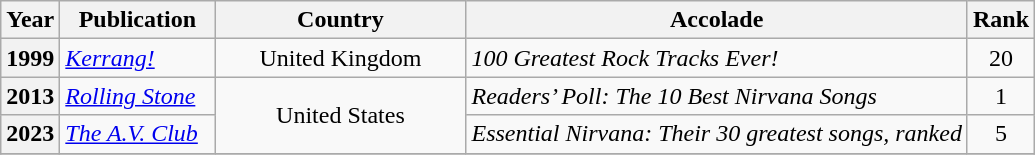<table class="wikitable plainrowheaders" style="text-align:left">
<tr>
<th scope="col">Year</th>
<th scope="col" style="width:6em;">Publication</th>
<th scope="col" style="width:10em;">Country</th>
<th scope="col">Accolade</th>
<th scope="col">Rank</th>
</tr>
<tr>
<th scope="row">1999</th>
<td><em><a href='#'>Kerrang!</a></em></td>
<td style="text-align:center">United Kingdom</td>
<td><em>100 Greatest Rock Tracks Ever!</em></td>
<td style="text-align:center;">20</td>
</tr>
<tr>
<th scope="row">2013</th>
<td><em><a href='#'>Rolling Stone</a></em></td>
<td style="text-align:center" rowspan="2">United States</td>
<td><em>Readers’ Poll: The 10 Best Nirvana Songs</em></td>
<td style="text-align:center;">1</td>
</tr>
<tr>
<th scope="row">2023</th>
<td><em><a href='#'>The A.V. Club</a></em></td>
<td><em>Essential Nirvana: Their 30 greatest songs, ranked</td>
<td style="text-align:center;">5</td>
</tr>
<tr>
</tr>
</table>
